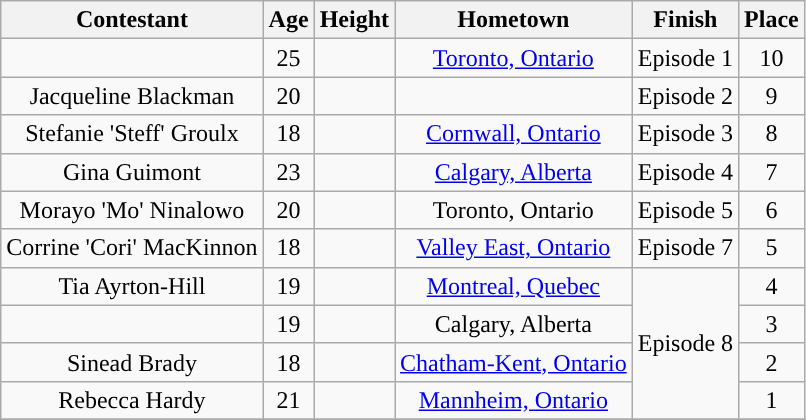<table class="wikitable sortable" style="text-align:center;">
<tr>
<th>Contestant</th>
<th>Age</th>
<th>Height</th>
<th>Hometown</th>
<th>Finish</th>
<th>Place</th>
</tr>
<tr>
<td></td>
<td>25</td>
<td></td>
<td><a href='#'>Toronto, Ontario</a></td>
<td>Episode 1</td>
<td>10</td>
</tr>
<tr>
<td>Jacqueline Blackman</td>
<td>20</td>
<td></td>
<td></td>
<td>Episode 2</td>
<td>9</td>
</tr>
<tr>
<td>Stefanie 'Steff' Groulx</td>
<td>18</td>
<td></td>
<td><a href='#'>Cornwall, Ontario</a></td>
<td>Episode 3</td>
<td>8</td>
</tr>
<tr>
<td>Gina Guimont</td>
<td>23</td>
<td></td>
<td><a href='#'>Calgary, Alberta</a></td>
<td>Episode 4</td>
<td>7</td>
</tr>
<tr>
<td>Morayo 'Mo' Ninalowo</td>
<td>20</td>
<td></td>
<td>Toronto, Ontario</td>
<td>Episode 5</td>
<td>6</td>
</tr>
<tr>
<td>Corrine 'Cori' MacKinnon</td>
<td>18</td>
<td></td>
<td><a href='#'>Valley East, Ontario</a></td>
<td>Episode 7</td>
<td>5</td>
</tr>
<tr>
<td>Tia Ayrton-Hill</td>
<td>19</td>
<td></td>
<td><a href='#'>Montreal, Quebec</a></td>
<td rowspan="4">Episode 8</td>
<td>4</td>
</tr>
<tr>
<td></td>
<td>19</td>
<td></td>
<td>Calgary, Alberta</td>
<td>3</td>
</tr>
<tr>
<td>Sinead Brady</td>
<td>18</td>
<td></td>
<td><a href='#'>Chatham-Kent, Ontario</a></td>
<td>2</td>
</tr>
<tr>
<td>Rebecca Hardy</td>
<td>21</td>
<td></td>
<td><a href='#'>Mannheim, Ontario</a></td>
<td>1</td>
</tr>
<tr>
</tr>
</table>
